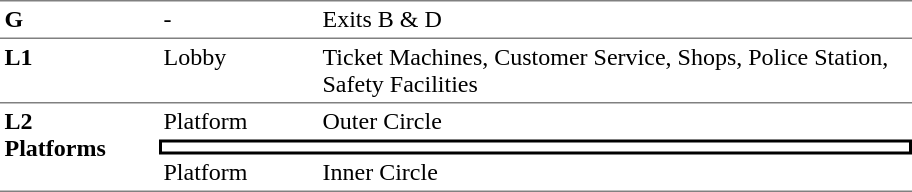<table table border=0 cellspacing=0 cellpadding=3>
<tr>
<td style="border-top:solid 1px gray;" width=50 valign=top><strong>G</strong></td>
<td style="border-top:solid 1px gray;" width=100 valign=top>-</td>
<td style="border-top:solid 1px gray;" width=390 valign=top>Exits B & D</td>
</tr>
<tr>
<td style="border-bottom:solid 1px gray; border-top:solid 1px gray;" valign=top width=100><strong>L1</strong></td>
<td style="border-bottom:solid 1px gray; border-top:solid 1px gray;" valign=top width=100>Lobby</td>
<td style="border-bottom:solid 1px gray; border-top:solid 1px gray;" valign=top width=390>Ticket Machines, Customer Service, Shops, Police Station, Safety Facilities</td>
</tr>
<tr>
<td style="border-bottom:solid 1px gray;" rowspan=3 valign=top><strong>L2<br>Platforms</strong></td>
<td>Platform </td>
<td>  Outer Circle </td>
</tr>
<tr>
<td style="border-right:solid 2px black;border-left:solid 2px black;border-top:solid 2px black;border-bottom:solid 2px black;text-align:center;" colspan=2></td>
</tr>
<tr>
<td style="border-bottom:solid 1px gray;">Platform </td>
<td style="border-bottom:solid 1px gray;"> Inner Circle  </td>
</tr>
<tr>
</tr>
</table>
